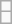<table class="wikitable sortable" style="text-align: left;">
<tr>
<td></td>
</tr>
<tr>
<td></td>
</tr>
</table>
